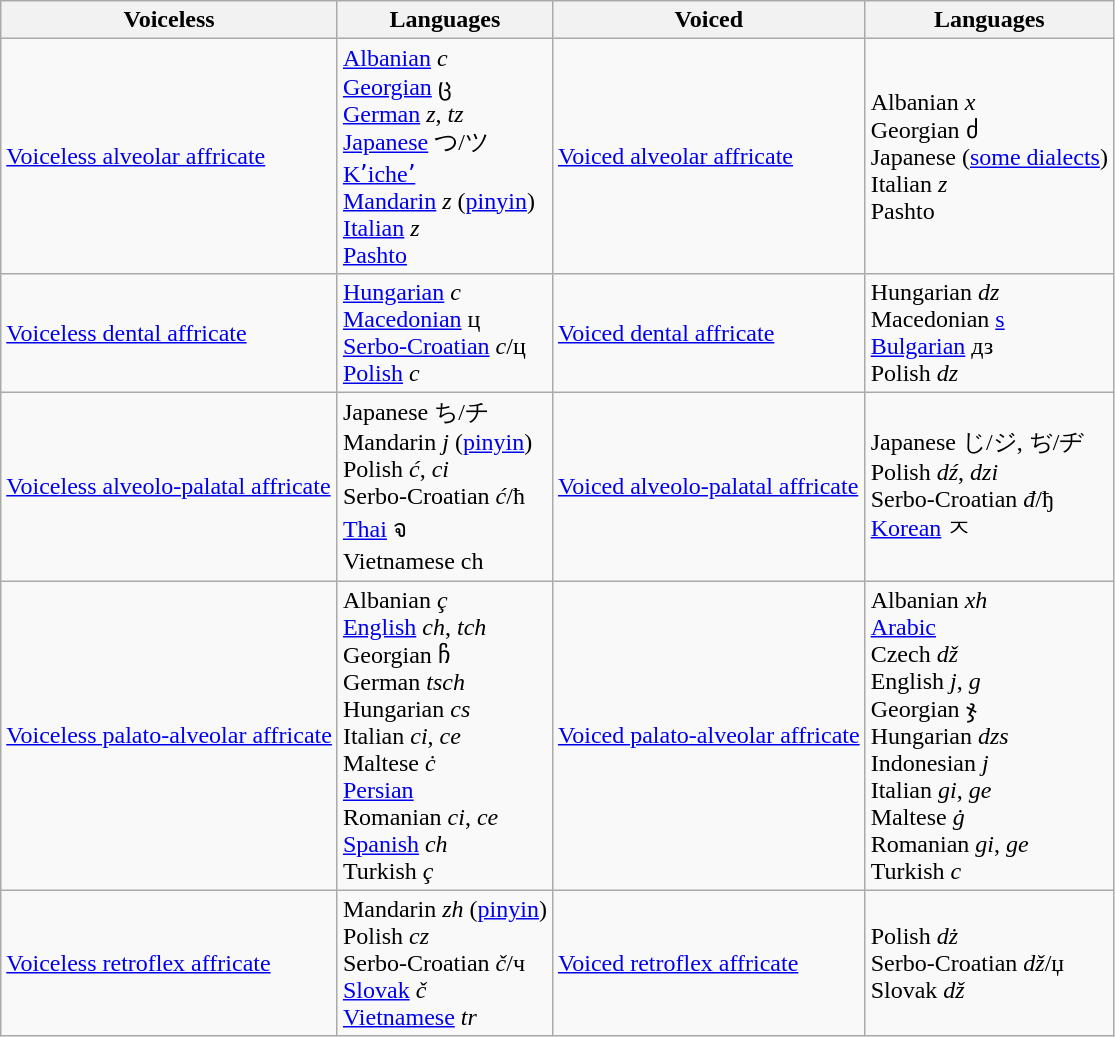<table class="wikitable">
<tr>
<th>Voiceless</th>
<th>Languages</th>
<th>Voiced</th>
<th>Languages</th>
</tr>
<tr>
<td><a href='#'>Voiceless alveolar affricate</a> <div></div></td>
<td><a href='#'>Albanian</a> <em>c</em><br><a href='#'>Georgian</a> ც<br><a href='#'>German</a> <em>z</em>, <em>tz</em><br><a href='#'>Japanese</a> つ/ツ <br><a href='#'>Kʼicheʼ</a><br><a href='#'>Mandarin</a> <em>z</em> (<a href='#'>pinyin</a>)<br><a href='#'>Italian</a> <em>z</em><br><a href='#'>Pashto</a> </td>
<td><a href='#'>Voiced alveolar affricate</a> <div></div></td>
<td>Albanian <em>x</em><br>Georgian ძ<br>Japanese (<a href='#'>some dialects</a>)<br>Italian <em>z</em><br>Pashto </td>
</tr>
<tr>
<td><a href='#'>Voiceless dental affricate</a> <div></div></td>
<td><a href='#'>Hungarian</a> <em>c</em><br><a href='#'>Macedonian</a> ц<br><a href='#'>Serbo-Croatian</a> <em>c</em>/ц<br><a href='#'>Polish</a> <em>c</em></td>
<td><a href='#'>Voiced dental affricate</a> <div></div></td>
<td>Hungarian <em>dz</em><br>Macedonian <a href='#'>ѕ</a><br><a href='#'>Bulgarian</a> дз<br>Polish <em>dz</em></td>
</tr>
<tr>
<td><a href='#'>Voiceless alveolo-palatal affricate</a> <div></div></td>
<td>Japanese ち/チ <br>Mandarin <em>j</em> (<a href='#'>pinyin</a>)<br>Polish <em>ć</em>, <em>ci</em><br>Serbo-Croatian <em>ć</em>/ћ<br><a href='#'>Thai</a> จ<br>Vietnamese ch</td>
<td><a href='#'>Voiced alveolo-palatal affricate</a> <div></div></td>
<td>Japanese じ/ジ, ぢ/ヂ <br>Polish <em>dź</em>, <em>dzi</em><br>Serbo-Croatian <em>đ</em>/ђ<br><a href='#'>Korean</a> ㅈ</td>
</tr>
<tr>
<td><a href='#'>Voiceless palato-alveolar affricate</a> <div></div></td>
<td>Albanian <em>ç</em><br><a href='#'>English</a> <em>ch</em>, <em>tch</em><br>Georgian ჩ<br>German <em>tsch</em><br>Hungarian <em>cs</em><br>Italian <em>ci</em>, <em>ce</em><br>Maltese <em>ċ</em><br><a href='#'>Persian</a> <br>Romanian <em>ci</em>, <em>ce</em><br><a href='#'>Spanish</a> <em>ch</em><br>Turkish <em>ç</em><br></td>
<td><a href='#'>Voiced palato-alveolar affricate</a> <div></div></td>
<td>Albanian <em>xh</em><br><a href='#'>Arabic</a> <br>Czech <em>dž</em><br>English <em>j</em>, <em>g</em><br>Georgian ჯ<br>Hungarian <em>dzs</em><br>Indonesian <em>j</em><br>Italian <em>gi</em>, <em>ge</em><br>Maltese <em>ġ</em><br>Romanian <em>gi</em>, <em>ge</em><br>Turkish <em>c</em></td>
</tr>
<tr>
<td><a href='#'>Voiceless retroflex affricate</a> <div></div></td>
<td>Mandarin <em>zh</em> (<a href='#'>pinyin</a>)<br>Polish <em>cz</em><br>Serbo-Croatian <em>č</em>/ч<br><a href='#'>Slovak</a> <em>č</em><br><a href='#'>Vietnamese</a> <em>tr</em></td>
<td><a href='#'>Voiced retroflex affricate</a> <div></div></td>
<td>Polish <em>dż</em><br>Serbo-Croatian <em>dž</em>/џ<br>Slovak <em>dž</em></td>
</tr>
</table>
